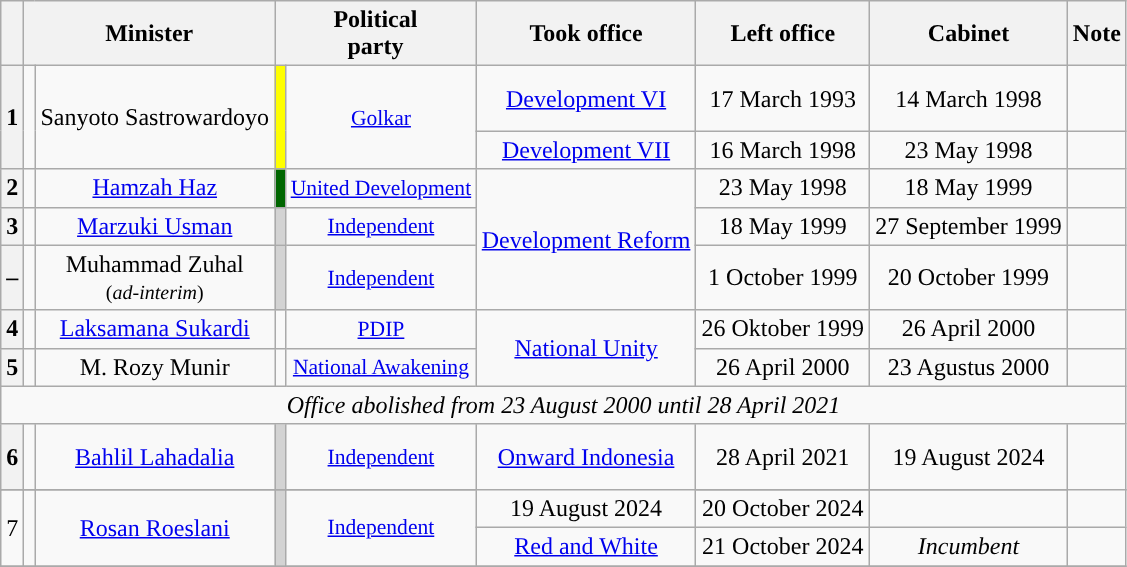<table class="wikitable" style="text-align:center">
<tr>
<th></th>
<th colspan=2>Minister</th>
<th colspan=2>Political<br>party</th>
<th>Took office</th>
<th>Left office</th>
<th>Cabinet</th>
<th>Note</th>
</tr>
<tr>
<th rowspan=2>1</th>
<td rowspan=2></td>
<td rowspan=2>Sanyoto Sastrowardoyo</td>
<td bgcolor=#ffff00 rowspan="2"></td>
<td rowspan=2 style="font-size: 90%"><a href='#'>Golkar</a></td>
<td><a href='#'>Development VI</a></td>
<td>17 March 1993</td>
<td>14 March 1998</td>
<td><br><br></td>
</tr>
<tr>
<td><a href='#'>Development VII</a></td>
<td>16 March 1998</td>
<td>23 May 1998</td>
<td><br></td>
</tr>
<tr>
<th>2</th>
<td></td>
<td><a href='#'>Hamzah Haz</a></td>
<td bgcolor=#006600></td>
<td style="font-size: 90%"><a href='#'>United Development</a></td>
<td rowspan=3><a href='#'>Development Reform</a></td>
<td>23 May 1998</td>
<td>18 May 1999</td>
<td><br></td>
</tr>
<tr>
<th>3</th>
<td></td>
<td><a href='#'>Marzuki Usman</a></td>
<td bgcolor=#d3d3d3></td>
<td style="font-size: 90%"><a href='#'>Independent</a></td>
<td>18 May 1999</td>
<td>27 September 1999</td>
<td><br></td>
</tr>
<tr>
<th>–</th>
<td></td>
<td>Muhammad Zuhal<br><small>(<em>ad-interim</em>)</small></td>
<td bgcolor=#d3d3d3></td>
<td style="font-size: 90%"><a href='#'>Independent</a></td>
<td>1 October 1999</td>
<td>20 October 1999</td>
<td></td>
</tr>
<tr>
<th>4</th>
<td></td>
<td><a href='#'>Laksamana Sukardi</a></td>
<td bgcolor=></td>
<td style="font-size: 90%"><a href='#'>PDIP</a></td>
<td rowspan=2><a href='#'>National Unity</a></td>
<td>26 Oktober 1999</td>
<td>26 April 2000</td>
<td></td>
</tr>
<tr>
<th>5</th>
<td></td>
<td>M. Rozy Munir</td>
<td bgcolor=></td>
<td style="font-size: 90%"><a href='#'>National Awakening</a></td>
<td>26 April 2000</td>
<td>23 Agustus 2000</td>
<td></td>
</tr>
<tr>
<td colspan="9"><em>Office abolished from 23 August 2000 until 28 April 2021</em></td>
</tr>
<tr>
<th>6</th>
<td></td>
<td><a href='#'>Bahlil Lahadalia</a></td>
<td bgcolor=#d3d3d3></td>
<td style="font-size: 90%"><a href='#'>Independent</a></td>
<td rowspan=2><a href='#'>Onward Indonesia</a></td>
<td>28 April 2021</td>
<td>19 August 2024</td>
<td><br><br></td>
</tr>
<tr>
</tr>
<tr>
<td rowspan=2>7</td>
<td rowspan=2></td>
<td rowspan=2><a href='#'>Rosan Roeslani</a></td>
<td rowspan=2 bgcolor=#d3d3d3></td>
<td rowspan=2 style="font-size: 90%"><a href='#'>Independent</a></td>
<td>19 August 2024</td>
<td>20 October 2024</td>
<td></td>
</tr>
<tr>
<td><a href='#'>Red and White</a></td>
<td>21 October 2024</td>
<td><em>Incumbent</em></td>
<td><br></td>
</tr>
<tr>
</tr>
</table>
